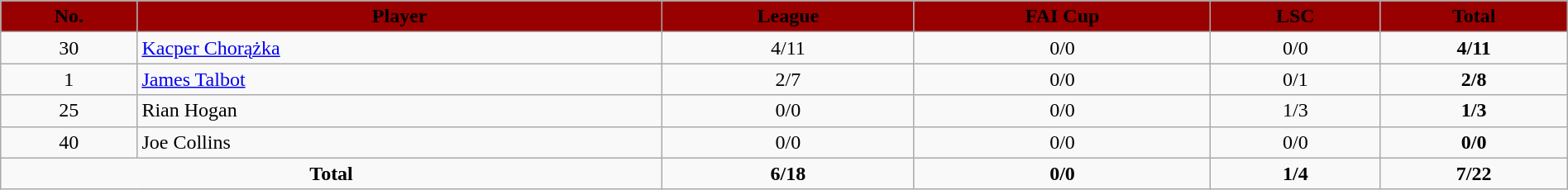<table class="wikitable" style="text-align:center;width:100%;">
<tr>
<th style=background:#990000;color:#000000>No.</th>
<th style=background:#990000;color:#000000>Player</th>
<th style=background:#990000;color:#000000>League</th>
<th style=background:#990000;color:#000000>FAI Cup</th>
<th style=background:#990000;color:#000000>LSC</th>
<th style=background:#990000;color:#000000>Total</th>
</tr>
<tr>
<td>30</td>
<td align=left> <a href='#'>Kacper Chorążka</a></td>
<td>4/11</td>
<td>0/0</td>
<td>0/0</td>
<td><strong>4/11</strong></td>
</tr>
<tr>
<td>1</td>
<td align=left> <a href='#'>James Talbot</a></td>
<td>2/7</td>
<td>0/0</td>
<td>0/1</td>
<td><strong>2/8</strong></td>
</tr>
<tr>
<td>25</td>
<td align=left> Rian Hogan</td>
<td>0/0</td>
<td>0/0</td>
<td>1/3</td>
<td><strong>1/3</strong></td>
</tr>
<tr>
<td>40</td>
<td align=left> Joe Collins</td>
<td>0/0</td>
<td>0/0</td>
<td>0/0</td>
<td><strong>0/0</strong></td>
</tr>
<tr>
<td colspan=2><strong>Total</strong></td>
<td><strong>6/18</strong></td>
<td><strong>0/0</strong></td>
<td><strong>1/4</strong></td>
<td><strong>7/22</strong></td>
</tr>
</table>
